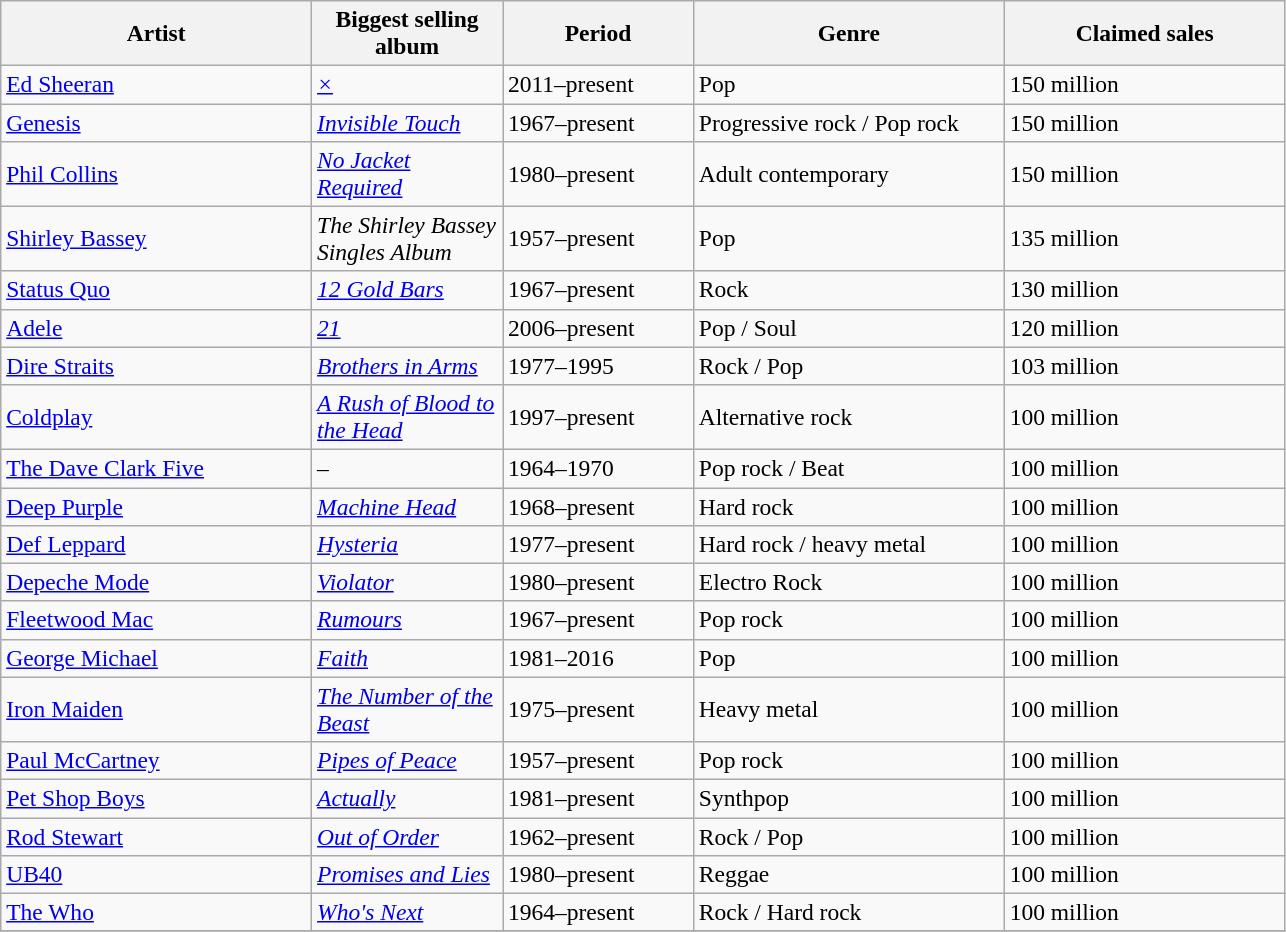<table class="wikitable sortable" style="font-size:98%;">
<tr>
<th width="200">Artist</th>
<th width="120">Biggest selling album</th>
<th width="120">Period</th>
<th width="200">Genre</th>
<th width="180">Claimed sales</th>
</tr>
<tr>
<td><a href='#'>Ed Sheeran</a></td>
<td><em><a href='#'>×</a></em></td>
<td>2011–present</td>
<td>Pop</td>
<td>150 million</td>
</tr>
<tr>
<td><a href='#'>Genesis</a></td>
<td><em><a href='#'>Invisible Touch</a></em></td>
<td>1967–present</td>
<td>Progressive rock / Pop rock</td>
<td>150 million</td>
</tr>
<tr>
<td><a href='#'>Phil Collins</a></td>
<td><em><a href='#'>No Jacket Required</a></em></td>
<td>1980–present</td>
<td>Adult contemporary</td>
<td>150 million</td>
</tr>
<tr>
<td><a href='#'>Shirley Bassey</a></td>
<td><em>The Shirley Bassey Singles Album</em></td>
<td>1957–present</td>
<td>Pop</td>
<td>135 million</td>
</tr>
<tr>
<td><a href='#'>Status Quo</a></td>
<td><em><a href='#'>12 Gold Bars</a></em></td>
<td>1967–present</td>
<td>Rock</td>
<td>130 million</td>
</tr>
<tr>
<td><a href='#'>Adele</a></td>
<td><em><a href='#'>21</a></em></td>
<td>2006–present</td>
<td>Pop / Soul</td>
<td>120 million</td>
</tr>
<tr>
<td><a href='#'>Dire Straits</a></td>
<td><em><a href='#'>Brothers in Arms</a></em></td>
<td>1977–1995</td>
<td>Rock / Pop</td>
<td>103 million</td>
</tr>
<tr>
<td><a href='#'>Coldplay</a></td>
<td><em><a href='#'>A Rush of Blood to the Head</a></em></td>
<td>1997–present</td>
<td>Alternative rock</td>
<td>100 million</td>
</tr>
<tr>
<td><a href='#'>The Dave Clark Five</a></td>
<td>–</td>
<td>1964–1970</td>
<td>Pop rock / Beat</td>
<td>100 million</td>
</tr>
<tr>
<td><a href='#'>Deep Purple</a></td>
<td><em><a href='#'>Machine Head</a></em></td>
<td>1968–present</td>
<td>Hard rock</td>
<td>100 million</td>
</tr>
<tr>
<td><a href='#'>Def Leppard</a></td>
<td><em><a href='#'>Hysteria</a></em></td>
<td>1977–present</td>
<td>Hard rock / heavy metal</td>
<td>100 million</td>
</tr>
<tr>
<td><a href='#'>Depeche Mode</a></td>
<td><em><a href='#'>Violator</a></em></td>
<td>1980–present</td>
<td>Electro Rock</td>
<td>100 million</td>
</tr>
<tr>
<td><a href='#'>Fleetwood Mac</a></td>
<td><em><a href='#'>Rumours</a></em></td>
<td>1967–present</td>
<td>Pop rock</td>
<td>100 million</td>
</tr>
<tr>
<td><a href='#'>George Michael</a></td>
<td><em><a href='#'>Faith</a></em></td>
<td>1981–2016</td>
<td>Pop</td>
<td>100 million</td>
</tr>
<tr>
<td><a href='#'>Iron Maiden</a></td>
<td><em><a href='#'>The Number of the Beast</a></em></td>
<td>1975–present</td>
<td>Heavy metal</td>
<td>100 million</td>
</tr>
<tr>
<td><a href='#'>Paul McCartney</a></td>
<td><em><a href='#'>Pipes of Peace</a></em></td>
<td>1957–present</td>
<td>Pop rock</td>
<td>100 million</td>
</tr>
<tr>
<td><a href='#'>Pet Shop Boys</a></td>
<td><em><a href='#'>Actually</a></em></td>
<td>1981–present</td>
<td>Synthpop</td>
<td>100 million</td>
</tr>
<tr>
<td><a href='#'>Rod Stewart</a></td>
<td><em><a href='#'>Out of Order</a></em></td>
<td>1962–present</td>
<td>Rock / Pop</td>
<td>100 million</td>
</tr>
<tr>
<td><a href='#'>UB40</a></td>
<td><em><a href='#'>Promises and Lies </a></em></td>
<td>1980–present</td>
<td>Reggae</td>
<td>100 million</td>
</tr>
<tr>
<td><a href='#'>The Who</a></td>
<td><em><a href='#'>Who's Next</a></em></td>
<td>1964–present</td>
<td>Rock / Hard rock</td>
<td>100 million</td>
</tr>
<tr>
</tr>
</table>
